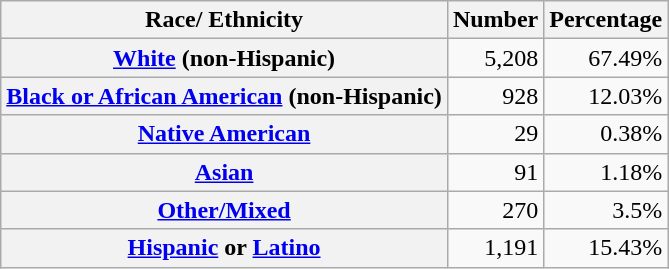<table class="wikitable" style="text-align:right">
<tr>
<th scope="col">Race/ Ethnicity</th>
<th scope="col">Number</th>
<th scope="col">Percentage</th>
</tr>
<tr>
<th scope="row"><a href='#'>White</a> (non-Hispanic)</th>
<td>5,208</td>
<td>67.49%</td>
</tr>
<tr>
<th scope="row"><a href='#'>Black or African American</a> (non-Hispanic)</th>
<td>928</td>
<td>12.03%</td>
</tr>
<tr>
<th scope="row"><a href='#'>Native American</a></th>
<td>29</td>
<td>0.38%</td>
</tr>
<tr>
<th scope="row"><a href='#'>Asian</a></th>
<td>91</td>
<td>1.18%</td>
</tr>
<tr>
<th scope="row"><a href='#'>Other/Mixed</a></th>
<td>270</td>
<td>3.5%</td>
</tr>
<tr>
<th scope="row"><a href='#'>Hispanic</a> or <a href='#'>Latino</a></th>
<td>1,191</td>
<td>15.43%</td>
</tr>
</table>
